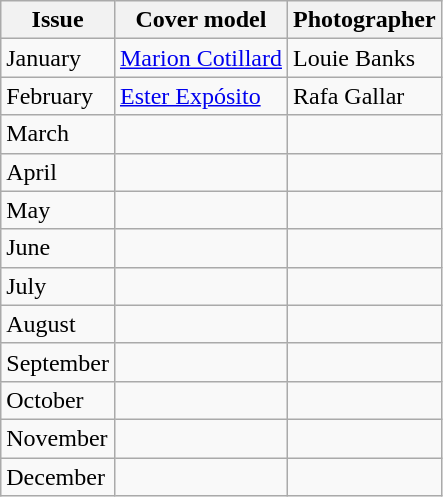<table class="sortable wikitable">
<tr>
<th style="text-align:center;">Issue</th>
<th>Cover model</th>
<th>Photographer</th>
</tr>
<tr>
<td>January</td>
<td><a href='#'>Marion Cotillard</a></td>
<td>Louie Banks</td>
</tr>
<tr>
<td>February</td>
<td><a href='#'>Ester Expósito</a></td>
<td>Rafa Gallar</td>
</tr>
<tr>
<td>March</td>
<td></td>
<td></td>
</tr>
<tr>
<td>April</td>
<td></td>
<td></td>
</tr>
<tr>
<td>May</td>
<td></td>
<td></td>
</tr>
<tr>
<td>June</td>
<td></td>
<td></td>
</tr>
<tr>
<td>July</td>
<td></td>
<td></td>
</tr>
<tr>
<td>August</td>
<td></td>
<td></td>
</tr>
<tr>
<td>September</td>
<td></td>
<td></td>
</tr>
<tr>
<td>October</td>
<td></td>
<td></td>
</tr>
<tr>
<td>November</td>
<td></td>
<td></td>
</tr>
<tr>
<td>December</td>
<td></td>
<td></td>
</tr>
</table>
